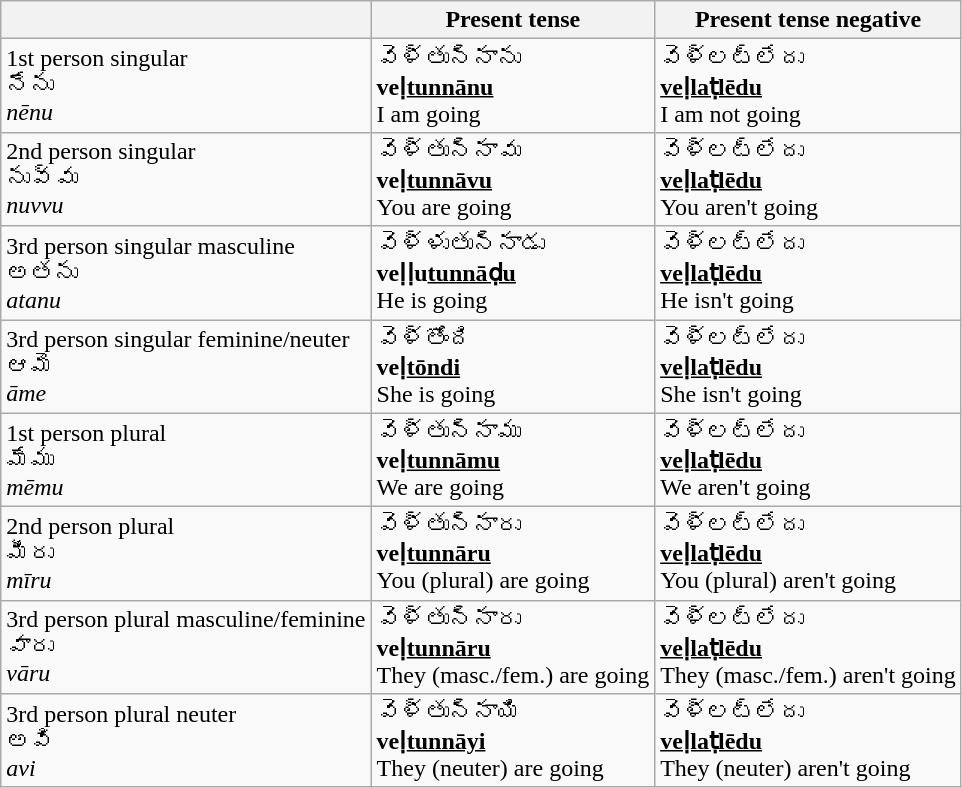<table class="wikitable">
<tr>
<th></th>
<th>Present tense</th>
<th>Present tense negative</th>
</tr>
<tr>
<td>1st person singular<br>నేను<br><em>nēnu</em></td>
<td>వెళ్తున్నాను<br><strong>veḷ<u>tunnānu</u></strong><br>I am going</td>
<td>వెళ్లట్లేదు<br><strong><u>veḷlaṭlēdu</u></strong><br>I am not going</td>
</tr>
<tr>
<td>2nd person singular<br>నువ్వు<br><em>nuvvu</em></td>
<td>వెళ్తున్నావు<br><strong>veḷ<u>tunnāvu</u></strong><br>You are going</td>
<td>వెళ్లట్లేదు<br><strong><u>veḷlaṭlēdu</u></strong><br>You aren't going</td>
</tr>
<tr>
<td>3rd person singular masculine<br>అతను<br><em>atanu</em></td>
<td>వెళ్ళుతున్నాడు<br><strong>veḷḷu<u>tunnāḍu</u></strong><br>He is going</td>
<td>వెళ్లట్లేదు<br><strong><u>veḷlaṭlēdu</u></strong><br>He isn't going</td>
</tr>
<tr>
<td>3rd person singular feminine/neuter<br>ఆమె<br><em>āme</em></td>
<td>వెళ్తోంది<br><strong>veḷ<u>tōndi</u></strong><br>She is going</td>
<td>వెళ్లట్లేదు<br><strong><u>veḷlaṭlēdu</u></strong><br>She isn't going</td>
</tr>
<tr>
<td>1st person plural<br>మేము<br><em>mēmu</em></td>
<td>వెళ్తున్నాము<br><strong>veḷ<u>tunnāmu</u></strong><br>We are going</td>
<td>వెళ్లట్లేదు<br><strong><u>veḷlaṭlēdu</u></strong><br>We aren't going</td>
</tr>
<tr>
<td>2nd person plural<br>మీరు<br><em>mīru</em></td>
<td>వెళ్తున్నారు<br><strong>veḷ<u>tunnāru</u></strong><br>You (plural) are going</td>
<td>వెళ్లట్లేదు<br><strong><u>veḷlaṭlēdu</u></strong><br>You (plural) aren't going</td>
</tr>
<tr>
<td>3rd person plural masculine/feminine<br>వారు<br><em>vāru</em></td>
<td>వెళ్తున్నారు<br><strong>veḷ<u>tunnāru</u></strong><br>They (masc./fem.) are going</td>
<td>వెళ్లట్లేదు<br><strong><u>veḷlaṭlēdu</u></strong><br>They (masc./fem.) aren't going</td>
</tr>
<tr>
<td>3rd person plural neuter<br>అవి<br><em>avi</em></td>
<td>వెళ్తున్నాయి<br><strong>veḷ<u>tunnāyi</u></strong><br>They (neuter) are going</td>
<td>వెళ్లట్లేదు<br><strong><u>veḷlaṭlēdu</u></strong><br>They (neuter) aren't going</td>
</tr>
</table>
